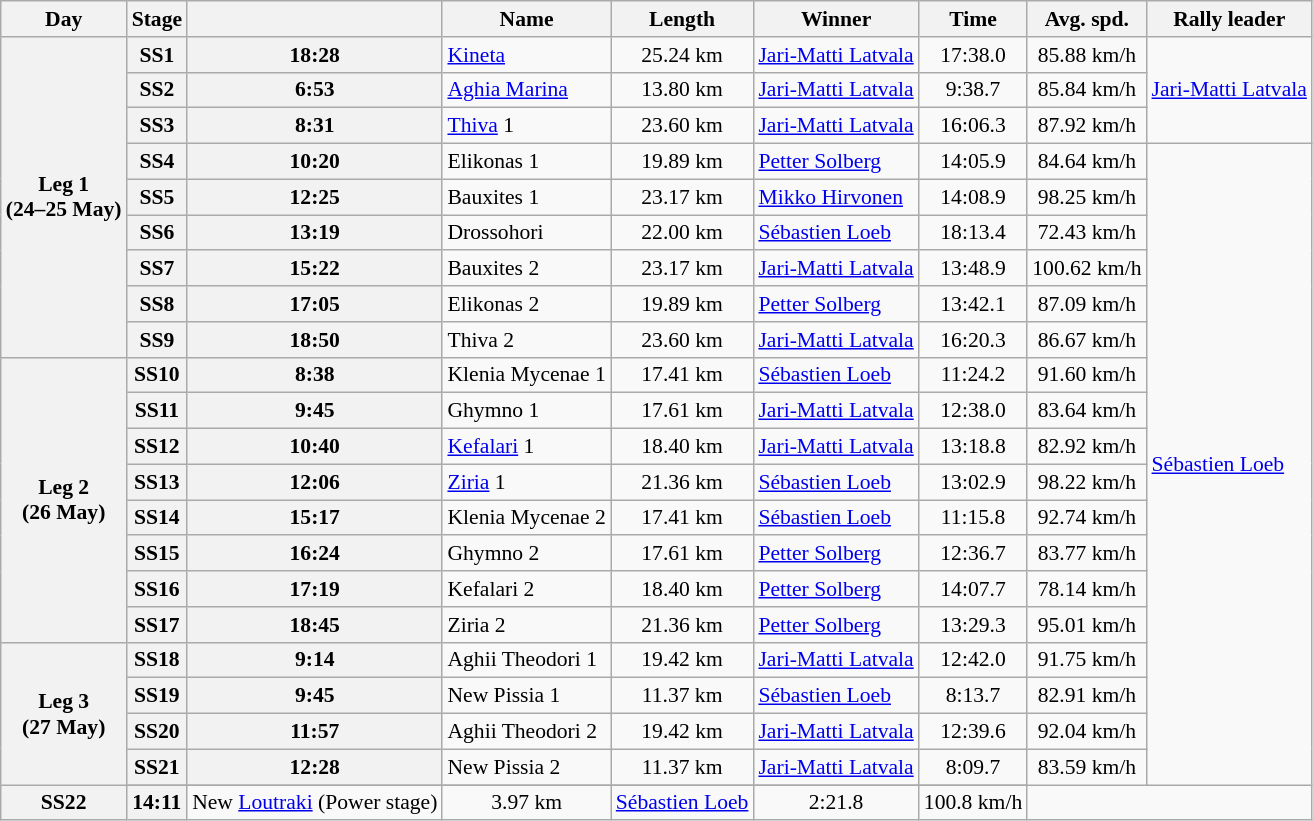<table class="wikitable" style="text-align: center; font-size: 90%; max-width: 950px;">
<tr>
<th>Day</th>
<th>Stage</th>
<th></th>
<th>Name</th>
<th>Length</th>
<th>Winner</th>
<th>Time</th>
<th>Avg. spd.</th>
<th>Rally leader</th>
</tr>
<tr>
<th rowspan=9>Leg 1<br>(24–25 May)</th>
<th>SS1</th>
<th>18:28</th>
<td align=left><a href='#'>Kineta</a></td>
<td>25.24 km</td>
<td align=left> <a href='#'>Jari-Matti Latvala</a></td>
<td>17:38.0</td>
<td>85.88 km/h</td>
<td rowspan=3 align=left> <a href='#'>Jari-Matti Latvala</a></td>
</tr>
<tr>
<th>SS2</th>
<th>6:53</th>
<td align=left><a href='#'>Aghia Marina</a></td>
<td>13.80 km</td>
<td align=left> <a href='#'>Jari-Matti Latvala</a></td>
<td>9:38.7</td>
<td>85.84 km/h</td>
</tr>
<tr>
<th>SS3</th>
<th>8:31</th>
<td align=left><a href='#'>Thiva</a> 1</td>
<td>23.60 km</td>
<td align=left> <a href='#'>Jari-Matti Latvala</a></td>
<td>16:06.3</td>
<td>87.92 km/h</td>
</tr>
<tr>
<th>SS4</th>
<th>10:20</th>
<td align=left>Elikonas 1</td>
<td>19.89 km</td>
<td align=left> <a href='#'>Petter Solberg</a></td>
<td>14:05.9</td>
<td>84.64 km/h</td>
<td rowspan=19 align=left> <a href='#'>Sébastien Loeb</a></td>
</tr>
<tr>
<th>SS5</th>
<th>12:25</th>
<td align=left>Bauxites 1</td>
<td>23.17 km</td>
<td align=left> <a href='#'>Mikko Hirvonen</a></td>
<td>14:08.9</td>
<td>98.25 km/h</td>
</tr>
<tr>
<th>SS6</th>
<th>13:19</th>
<td align=left>Drossohori</td>
<td>22.00 km</td>
<td align=left> <a href='#'>Sébastien Loeb</a></td>
<td>18:13.4</td>
<td>72.43 km/h</td>
</tr>
<tr>
<th>SS7</th>
<th>15:22</th>
<td align=left>Bauxites 2</td>
<td>23.17 km</td>
<td align=left> <a href='#'>Jari-Matti Latvala</a></td>
<td>13:48.9</td>
<td>100.62 km/h</td>
</tr>
<tr>
<th>SS8</th>
<th>17:05</th>
<td align=left>Elikonas 2</td>
<td>19.89 km</td>
<td align=left> <a href='#'>Petter Solberg</a></td>
<td>13:42.1</td>
<td>87.09 km/h</td>
</tr>
<tr>
<th>SS9</th>
<th>18:50</th>
<td align=left>Thiva 2</td>
<td>23.60 km</td>
<td align=left> <a href='#'>Jari-Matti Latvala</a></td>
<td>16:20.3</td>
<td>86.67 km/h</td>
</tr>
<tr>
<th rowspan=8>Leg 2<br>(26 May)</th>
<th>SS10</th>
<th>8:38</th>
<td align=left>Klenia Mycenae 1</td>
<td>17.41 km</td>
<td align=left> <a href='#'>Sébastien Loeb</a></td>
<td>11:24.2</td>
<td>91.60 km/h</td>
</tr>
<tr>
<th>SS11</th>
<th>9:45</th>
<td align=left>Ghymno 1</td>
<td>17.61 km</td>
<td align=left> <a href='#'>Jari-Matti Latvala</a></td>
<td>12:38.0</td>
<td>83.64 km/h</td>
</tr>
<tr>
<th>SS12</th>
<th>10:40</th>
<td align=left><a href='#'>Kefalari</a> 1</td>
<td>18.40 km</td>
<td align=left> <a href='#'>Jari-Matti Latvala</a></td>
<td>13:18.8</td>
<td>82.92 km/h</td>
</tr>
<tr>
<th>SS13</th>
<th>12:06</th>
<td align=left><a href='#'>Ziria</a> 1</td>
<td>21.36 km</td>
<td align=left> <a href='#'>Sébastien Loeb</a></td>
<td>13:02.9</td>
<td>98.22 km/h</td>
</tr>
<tr>
<th>SS14</th>
<th>15:17</th>
<td align=left>Klenia Mycenae 2</td>
<td>17.41 km</td>
<td align=left> <a href='#'>Sébastien Loeb</a></td>
<td>11:15.8</td>
<td>92.74 km/h</td>
</tr>
<tr>
<th>SS15</th>
<th>16:24</th>
<td align=left>Ghymno 2</td>
<td>17.61 km</td>
<td align=left> <a href='#'>Petter Solberg</a></td>
<td>12:36.7</td>
<td>83.77 km/h</td>
</tr>
<tr>
<th>SS16</th>
<th>17:19</th>
<td align=left>Kefalari 2</td>
<td>18.40 km</td>
<td align=left> <a href='#'>Petter Solberg</a></td>
<td>14:07.7</td>
<td>78.14 km/h</td>
</tr>
<tr>
<th>SS17</th>
<th>18:45</th>
<td align=left>Ziria 2</td>
<td>21.36 km</td>
<td align=left> <a href='#'>Petter Solberg</a></td>
<td>13:29.3</td>
<td>95.01 km/h</td>
</tr>
<tr>
<th rowspan=5>Leg 3<br>(27 May)</th>
<th>SS18</th>
<th>9:14</th>
<td align=left>Aghii Theodori 1</td>
<td>19.42 km</td>
<td align=left> <a href='#'>Jari-Matti Latvala</a></td>
<td>12:42.0</td>
<td>91.75 km/h</td>
</tr>
<tr>
<th>SS19</th>
<th>9:45</th>
<td align=left>New Pissia 1</td>
<td>11.37 km</td>
<td align=left> <a href='#'>Sébastien Loeb</a></td>
<td>8:13.7</td>
<td>82.91 km/h</td>
</tr>
<tr>
<th>SS20</th>
<th>11:57</th>
<td align=left>Aghii Theodori 2</td>
<td>19.42 km</td>
<td align=left> <a href='#'>Jari-Matti Latvala</a></td>
<td>12:39.6</td>
<td>92.04 km/h</td>
</tr>
<tr>
<th>SS21</th>
<th>12:28</th>
<td align=left>New Pissia 2</td>
<td>11.37 km</td>
<td align=left> <a href='#'>Jari-Matti Latvala</a></td>
<td>8:09.7</td>
<td>83.59 km/h</td>
</tr>
<tr>
</tr>
<tr>
<th>SS22</th>
<th>14:11</th>
<td align=left>New <a href='#'>Loutraki</a> (Power stage)</td>
<td>3.97 km</td>
<td align=left> <a href='#'>Sébastien Loeb</a></td>
<td>2:21.8</td>
<td>100.8 km/h</td>
</tr>
</table>
